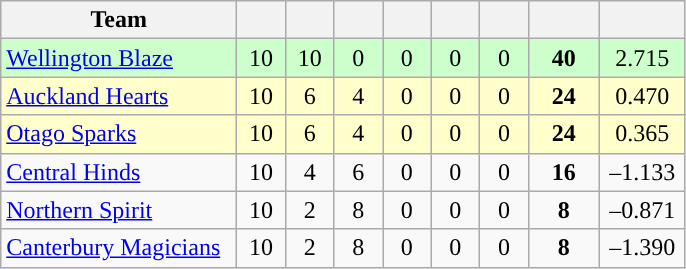<table class="wikitable" style="text-align:center">
<tr>
<th width="150">Team</th>
<th width="25"></th>
<th width="25"></th>
<th width="25"></th>
<th width="25"></th>
<th width="25"></th>
<th width="25"></th>
<th width="40"></th>
<th width="50"></th>
</tr>
<tr style="background:#cfc">
<td style="text-align:left"><a href='#'>Wellington Blaze</a></td>
<td>10</td>
<td>10</td>
<td>0</td>
<td>0</td>
<td>0</td>
<td>0</td>
<td><strong>40</strong></td>
<td>2.715</td>
</tr>
<tr style="background:#ffc">
<td style="text-align:left"><a href='#'>Auckland Hearts</a></td>
<td>10</td>
<td>6</td>
<td>4</td>
<td>0</td>
<td>0</td>
<td>0</td>
<td><strong>24</strong></td>
<td>0.470</td>
</tr>
<tr style="background:#ffc">
<td style="text-align:left"><a href='#'>Otago Sparks</a></td>
<td>10</td>
<td>6</td>
<td>4</td>
<td>0</td>
<td>0</td>
<td>0</td>
<td><strong>24</strong></td>
<td>0.365</td>
</tr>
<tr>
<td style="text-align:left"><a href='#'>Central Hinds</a></td>
<td>10</td>
<td>4</td>
<td>6</td>
<td>0</td>
<td>0</td>
<td>0</td>
<td><strong>16</strong></td>
<td>–1.133</td>
</tr>
<tr>
<td style="text-align:left"><a href='#'>Northern Spirit</a></td>
<td>10</td>
<td>2</td>
<td>8</td>
<td>0</td>
<td>0</td>
<td>0</td>
<td><strong>8</strong></td>
<td>–0.871</td>
</tr>
<tr>
<td style="text-align:left"><a href='#'>Canterbury Magicians</a></td>
<td>10</td>
<td>2</td>
<td>8</td>
<td>0</td>
<td>0</td>
<td>0</td>
<td><strong>8</strong></td>
<td>–1.390</td>
</tr>
</table>
